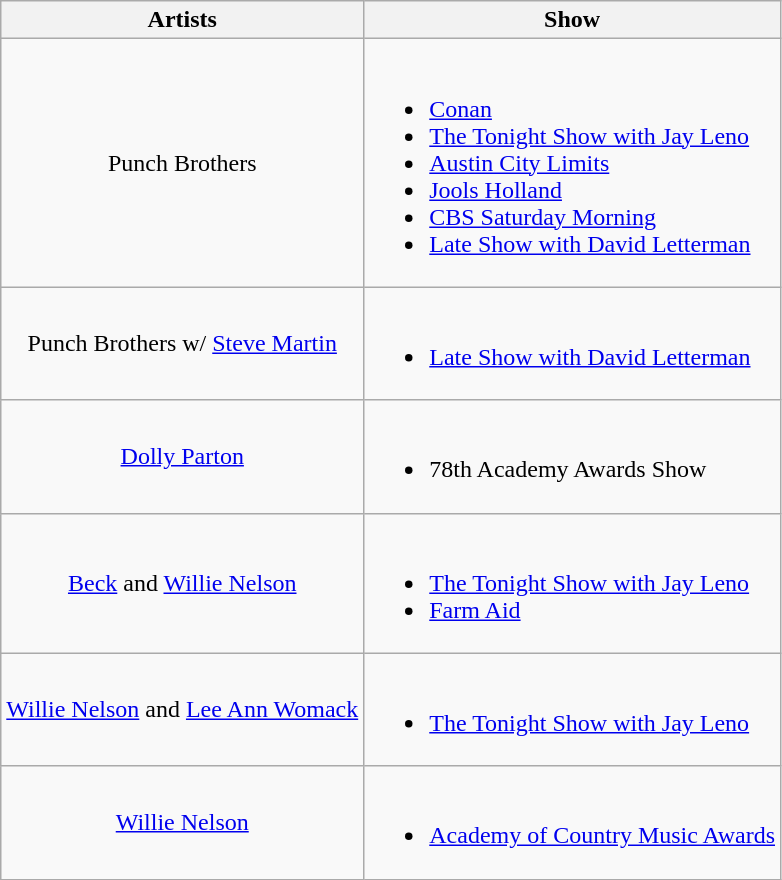<table class="wikitable">
<tr>
<th>Artists</th>
<th>Show</th>
</tr>
<tr>
<td align="center">Punch Brothers</td>
<td align="left"><br><ul><li><a href='#'>Conan</a></li><li><a href='#'>The Tonight Show with Jay Leno</a></li><li><a href='#'>Austin City Limits</a></li><li><a href='#'>Jools Holland</a></li><li><a href='#'>CBS Saturday Morning</a></li><li><a href='#'>Late Show with David Letterman</a></li></ul></td>
</tr>
<tr>
<td align="center">Punch Brothers w/ <a href='#'>Steve Martin</a></td>
<td align="left"><br><ul><li><a href='#'>Late Show with David Letterman</a></li></ul></td>
</tr>
<tr>
<td align="center"><a href='#'>Dolly Parton</a></td>
<td align="left"><br><ul><li>78th Academy Awards Show</li></ul></td>
</tr>
<tr>
<td align="center"><a href='#'>Beck</a> and <a href='#'>Willie Nelson</a></td>
<td align="left"><br><ul><li><a href='#'>The Tonight Show with Jay Leno</a></li><li><a href='#'>Farm Aid</a></li></ul></td>
</tr>
<tr>
<td align="center"><a href='#'>Willie Nelson</a> and <a href='#'>Lee Ann Womack</a></td>
<td align="left"><br><ul><li><a href='#'>The Tonight Show with Jay Leno</a></li></ul></td>
</tr>
<tr>
<td align="center"><a href='#'>Willie Nelson</a></td>
<td align="left"><br><ul><li><a href='#'>Academy of Country Music Awards</a></li></ul></td>
</tr>
</table>
